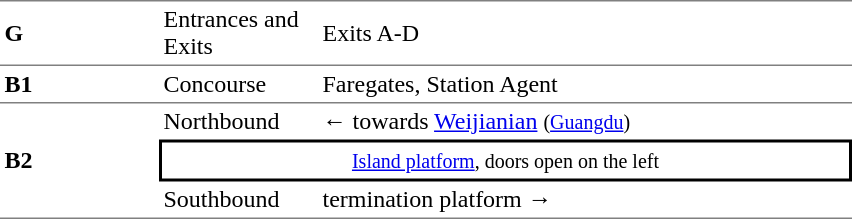<table cellspacing=0 cellpadding=3>
<tr>
<td style="border-top:solid 1px gray;border-bottom:solid 1px gray;" width=100><strong>G</strong></td>
<td style="border-top:solid 1px gray;border-bottom:solid 1px gray;" width=100>Entrances and Exits</td>
<td style="border-top:solid 1px gray;border-bottom:solid 1px gray;" width=350>Exits A-D</td>
</tr>
<tr>
<td style="border-bottom:solid 1px gray;"><strong>B1</strong></td>
<td style="border-bottom:solid 1px gray;">Concourse</td>
<td style="border-bottom:solid 1px gray;">Faregates, Station Agent</td>
</tr>
<tr>
<td style="border-bottom:solid 1px gray;" rowspan=3><strong>B2</strong></td>
<td>Northbound</td>
<td>←  towards <a href='#'>Weijianian</a> <small>(<a href='#'>Guangdu</a>)</small></td>
</tr>
<tr>
<td style="border-right:solid 2px black;border-left:solid 2px black;border-top:solid 2px black;border-bottom:solid 2px black;text-align:center;" colspan=2><small><a href='#'>Island platform</a>, doors open on the left</small></td>
</tr>
<tr>
<td style="border-bottom:solid 1px gray;">Southbound</td>
<td style="border-bottom:solid 1px gray;">  termination platform →</td>
</tr>
</table>
